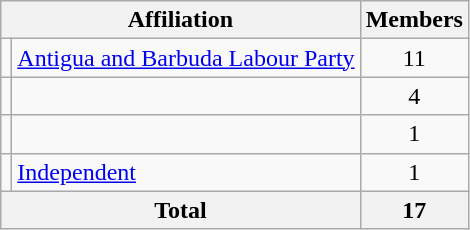<table class=wikitable>
<tr valign=bottom>
<th colspan=2>Affiliation</th>
<th>Members</th>
</tr>
<tr>
<td></td>
<td><a href='#'>Antigua and Barbuda Labour Party</a></td>
<td align=center>11</td>
</tr>
<tr>
<td></td>
<td></td>
<td align=center>4</td>
</tr>
<tr>
<td></td>
<td></td>
<td align=center>1</td>
</tr>
<tr>
<td></td>
<td><a href='#'>Independent</a></td>
<td align=center>1</td>
</tr>
<tr>
<th colspan="2" style="text-align:center;">Total</th>
<th align=center>17</th>
</tr>
</table>
